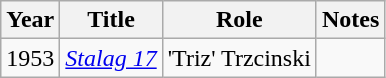<table class="wikitable">
<tr>
<th>Year</th>
<th>Title</th>
<th>Role</th>
<th>Notes</th>
</tr>
<tr>
<td>1953</td>
<td><em><a href='#'>Stalag 17</a></em></td>
<td>'Triz' Trzcinski</td>
<td></td>
</tr>
</table>
